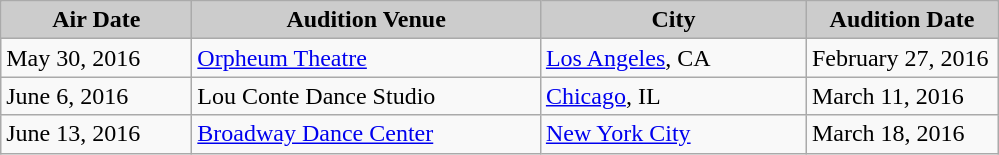<table class="wikitable">
<tr style="text-align:center; background:#ccc;">
<td style="width:120px;"><strong>Air Date</strong></td>
<td style="width:225px;"><strong>Audition Venue</strong></td>
<td style="width:170px;"><strong>City</strong></td>
<td style="width:120px;"><strong>Audition Date</strong></td>
</tr>
<tr>
<td>May 30, 2016</td>
<td><a href='#'>Orpheum Theatre</a></td>
<td><a href='#'>Los Angeles</a>, CA</td>
<td>February 27, 2016</td>
</tr>
<tr>
<td>June 6, 2016</td>
<td>Lou Conte Dance Studio</td>
<td><a href='#'>Chicago</a>, IL</td>
<td>March 11, 2016</td>
</tr>
<tr>
<td>June 13, 2016</td>
<td><a href='#'>Broadway Dance Center</a></td>
<td><a href='#'>New York City</a></td>
<td>March 18, 2016</td>
</tr>
</table>
